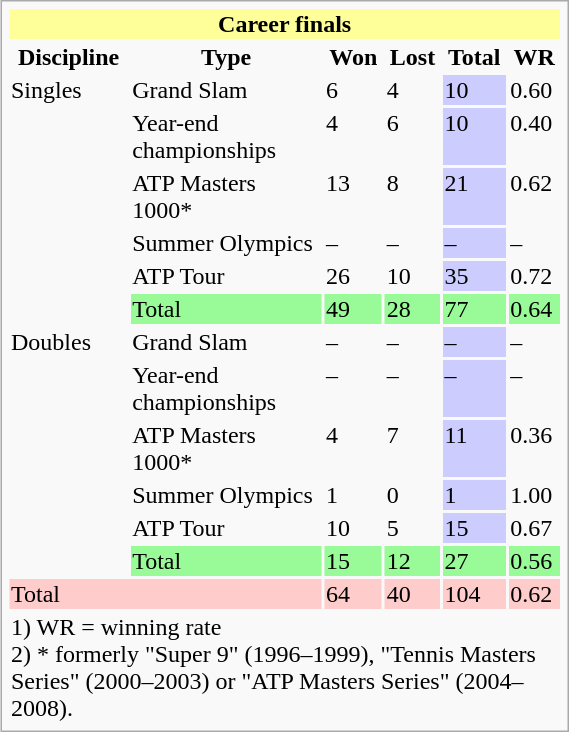<table class="infobox vcard vevent" width=30%>
<tr bgcolor="#FFFF99">
<th colspan="6">Career finals</th>
</tr>
<tr>
<th>Discipline</th>
<th>Type</th>
<th>Won</th>
<th>Lost</th>
<th>Total</th>
<th>WR</th>
</tr>
<tr>
<td rowspan="6">Singles</td>
<td>Grand Slam</td>
<td>6</td>
<td>4</td>
<td style="background:#ccccff;">10</td>
<td>0.60</td>
</tr>
<tr>
<td>Year-end championships</td>
<td>4</td>
<td>6</td>
<td style="background:#ccccff;">10</td>
<td>0.40</td>
</tr>
<tr>
<td>ATP Masters 1000*</td>
<td>13</td>
<td>8</td>
<td style="background:#ccccff;">21</td>
<td>0.62</td>
</tr>
<tr>
<td>Summer Olympics</td>
<td>–</td>
<td>–</td>
<td style="background:#ccccff;">–</td>
<td>–</td>
</tr>
<tr>
<td>ATP Tour</td>
<td>26</td>
<td>10</td>
<td style="background:#ccccff;">35</td>
<td>0.72</td>
</tr>
<tr bgcolor="98FB98">
<td>Total</td>
<td>49</td>
<td>28</td>
<td>77</td>
<td>0.64</td>
</tr>
<tr>
<td rowspan="6">Doubles</td>
<td>Grand Slam</td>
<td>–</td>
<td>–</td>
<td style="background:#ccccff;">–</td>
<td>–</td>
</tr>
<tr>
<td>Year-end championships</td>
<td>–</td>
<td>–</td>
<td style="background:#ccccff;">–</td>
<td>–</td>
</tr>
<tr>
<td>ATP Masters 1000*</td>
<td>4</td>
<td>7</td>
<td style="background:#ccccff;">11</td>
<td>0.36</td>
</tr>
<tr>
<td>Summer Olympics</td>
<td>1</td>
<td>0</td>
<td style="background:#ccccff;">1</td>
<td>1.00</td>
</tr>
<tr>
<td>ATP Tour</td>
<td>10</td>
<td>5</td>
<td style="background:#ccccff;">15</td>
<td>0.67</td>
</tr>
<tr bgcolor="98FB98">
<td>Total</td>
<td>15</td>
<td>12</td>
<td>27</td>
<td>0.56</td>
</tr>
<tr style="background:#ffcccc;">
<td colspan="2">Total</td>
<td>64</td>
<td>40</td>
<td>104</td>
<td>0.62</td>
</tr>
<tr>
<td colspan="6">1) WR = winning rate <br>2) * formerly "Super 9" (1996–1999), "Tennis Masters Series" (2000–2003) or "ATP Masters Series" (2004–2008).</td>
</tr>
</table>
